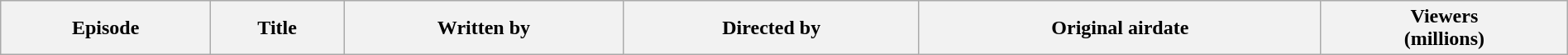<table class="wikitable plainrowheaders" style="width:100%;">
<tr>
<th>Episode</th>
<th>Title</th>
<th>Written by</th>
<th>Directed by</th>
<th>Original airdate</th>
<th>Viewers<br>(millions)<br>


</th>
</tr>
</table>
